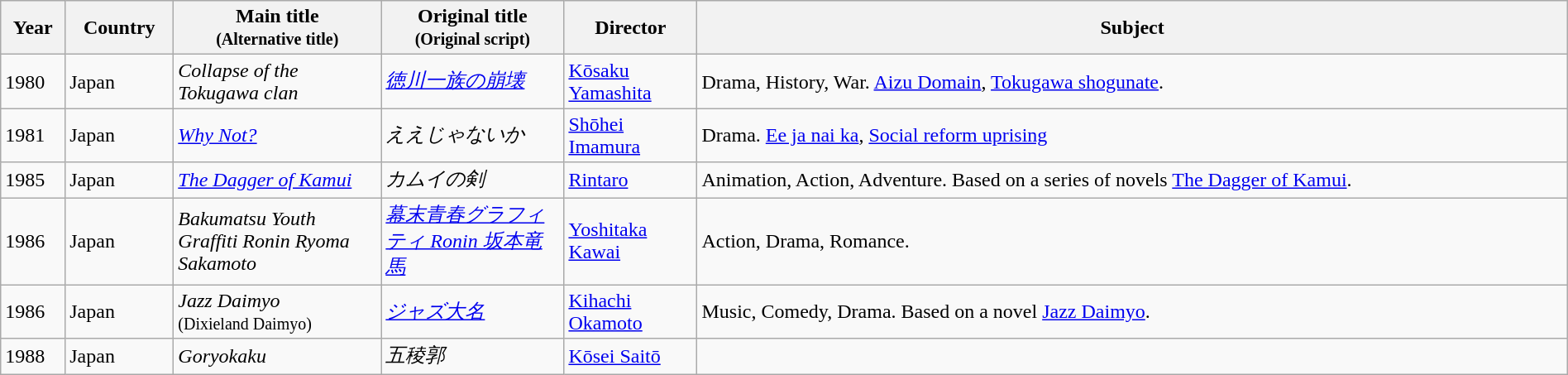<table class="wikitable sortable" style="width:100%;">
<tr>
<th>Year</th>
<th width= 80>Country</th>
<th class="unsortable" style="width:160px;">Main title<br><small>(Alternative title)</small></th>
<th class="unsortable" style="width:140px;">Original title<br><small>(Original script)</small></th>
<th width=100>Director</th>
<th class="unsortable">Subject</th>
</tr>
<tr>
<td>1980</td>
<td>Japan</td>
<td><em>Collapse of the Tokugawa clan</em></td>
<td><em><a href='#'>徳川一族の崩壊</a></em></td>
<td><a href='#'>Kōsaku Yamashita</a></td>
<td>Drama, History, War. <a href='#'>Aizu Domain</a>, <a href='#'>Tokugawa shogunate</a>.</td>
</tr>
<tr>
<td>1981</td>
<td>Japan</td>
<td><em><a href='#'>Why Not?</a></em></td>
<td><em>ええじゃないか</em></td>
<td><a href='#'>Shōhei Imamura</a></td>
<td>Drama. <a href='#'>Ee ja nai ka</a>, <a href='#'>Social reform uprising</a></td>
</tr>
<tr>
<td>1985</td>
<td>Japan</td>
<td><em><a href='#'>The Dagger of Kamui</a></em></td>
<td><em>カムイの剣</em></td>
<td><a href='#'>Rintaro</a></td>
<td>Animation, Action, Adventure. Based on a series of novels <a href='#'>The Dagger of Kamui</a>.</td>
</tr>
<tr>
<td>1986</td>
<td>Japan</td>
<td><em>Bakumatsu Youth Graffiti Ronin Ryoma Sakamoto</em></td>
<td><em><a href='#'>幕末青春グラフィティ Ronin 坂本竜馬</a></em></td>
<td><a href='#'>Yoshitaka Kawai</a></td>
<td>Action, Drama, Romance.</td>
</tr>
<tr>
<td>1986</td>
<td>Japan</td>
<td><em>Jazz Daimyo</em><br><small>(Dixieland Daimyo)</small></td>
<td><em><a href='#'>ジャズ大名</a></em></td>
<td><a href='#'>Kihachi Okamoto</a></td>
<td>Music, Comedy, Drama. Based on a novel <a href='#'>Jazz Daimyo</a>.</td>
</tr>
<tr>
<td>1988</td>
<td>Japan</td>
<td><em>Goryokaku</em></td>
<td><em>五稜郭</em></td>
<td><a href='#'>Kōsei Saitō</a></td>
<td></td>
</tr>
</table>
